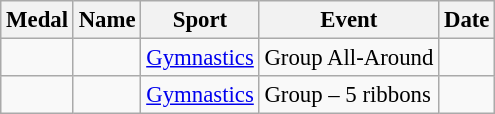<table class="wikitable sortable" style="font-size: 95%;">
<tr>
<th>Medal</th>
<th>Name</th>
<th>Sport</th>
<th>Event</th>
<th>Date</th>
</tr>
<tr>
<td></td>
<td></td>
<td><a href='#'>Gymnastics</a></td>
<td>Group All-Around</td>
<td></td>
</tr>
<tr>
<td></td>
<td></td>
<td><a href='#'>Gymnastics</a></td>
<td>Group – 5 ribbons</td>
<td></td>
</tr>
</table>
